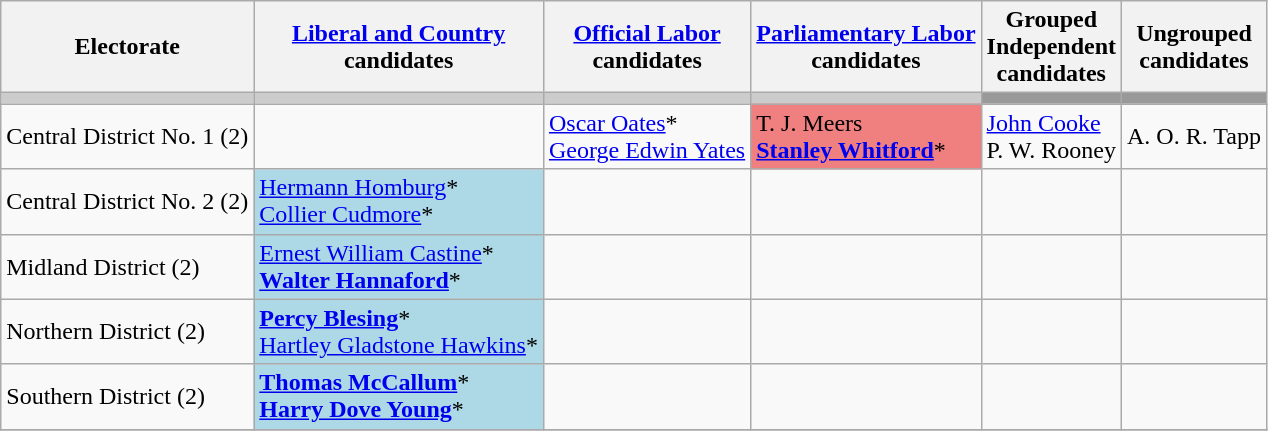<table class="wikitable">
<tr>
<th>Electorate</th>
<th><a href='#'>Liberal and Country</a><br> candidates</th>
<th><a href='#'>Official Labor</a><br> candidates</th>
<th><a href='#'>Parliamentary Labor</a><br> candidates</th>
<th>Grouped <br>Independent <br>candidates</th>
<th>Ungrouped <br>candidates</th>
</tr>
<tr bgcolor="#cccccc">
<td></td>
<td></td>
<td></td>
<td></td>
<td bgcolor="#999999"></td>
<td bgcolor="#999999"></td>
</tr>
<tr>
<td>Central District No. 1 (2)</td>
<td></td>
<td><a href='#'>Oscar Oates</a>*<br><a href='#'>George Edwin Yates</a></td>
<td bgcolor=lightcoral>T. J. Meers<br><strong><a href='#'>Stanley Whitford</a></strong>*</td>
<td><a href='#'>John Cooke</a> <br>P. W. Rooney</td>
<td>A. O. R. Tapp</td>
</tr>
<tr>
<td>Central District No. 2 (2)</td>
<td bgcolor=lightblue><a href='#'>Hermann Homburg</a>*<br><a href='#'>Collier Cudmore</a>*</td>
<td></td>
<td></td>
<td></td>
<td></td>
</tr>
<tr>
<td>Midland District (2)</td>
<td bgcolor=lightblue><a href='#'>Ernest William Castine</a>*<br><strong><a href='#'>Walter Hannaford</a></strong>*</td>
<td></td>
<td></td>
<td></td>
<td></td>
</tr>
<tr>
<td>Northern District (2)</td>
<td bgcolor=lightblue><strong><a href='#'>Percy Blesing</a></strong>*<br><a href='#'>Hartley Gladstone Hawkins</a>*</td>
<td></td>
<td></td>
<td></td>
<td></td>
</tr>
<tr>
<td>Southern District (2)</td>
<td bgcolor=lightblue><strong><a href='#'>Thomas McCallum</a></strong>*<br><strong><a href='#'>Harry Dove Young</a></strong>*</td>
<td></td>
<td></td>
<td></td>
<td></td>
</tr>
<tr>
</tr>
</table>
